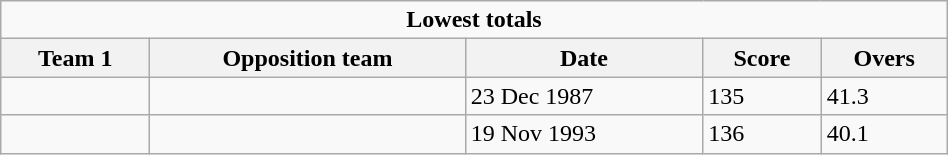<table class="wikitable" style="width:50%;">
<tr>
<td colspan="5" style="text-align:center;"><strong>Lowest totals</strong></td>
</tr>
<tr>
<th>Team 1</th>
<th>Opposition team</th>
<th>Date</th>
<th>Score</th>
<th>Overs</th>
</tr>
<tr>
<td></td>
<td></td>
<td>23 Dec 1987</td>
<td>135</td>
<td>41.3</td>
</tr>
<tr>
<td></td>
<td></td>
<td>19 Nov 1993</td>
<td>136</td>
<td>40.1</td>
</tr>
</table>
